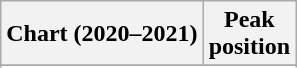<table class="wikitable sortable plainrowheaders" style="text-align:center">
<tr>
<th>Chart (2020–2021)</th>
<th>Peak<br>position</th>
</tr>
<tr>
</tr>
<tr>
</tr>
<tr>
</tr>
<tr>
</tr>
<tr>
</tr>
</table>
